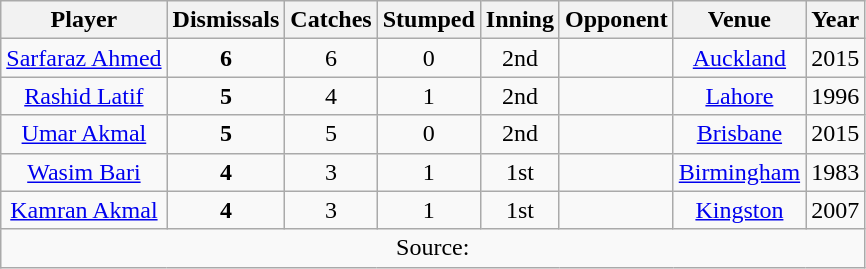<table class="wikitable sortable" style="text-align:center">
<tr>
<th scope="col">Player</th>
<th scope="col">Dismissals</th>
<th scope="col">Catches</th>
<th scope="col">Stumped</th>
<th scope="col">Inning</th>
<th scope="col">Opponent</th>
<th scope="col">Venue</th>
<th scope="col">Year</th>
</tr>
<tr>
<td><a href='#'>Sarfaraz Ahmed</a></td>
<td><strong>6</strong></td>
<td>6</td>
<td>0</td>
<td>2nd</td>
<td></td>
<td><a href='#'>Auckland</a></td>
<td>2015</td>
</tr>
<tr>
<td><a href='#'>Rashid Latif</a></td>
<td><strong>5</strong></td>
<td>4</td>
<td>1</td>
<td>2nd</td>
<td></td>
<td><a href='#'>Lahore</a></td>
<td>1996</td>
</tr>
<tr>
<td><a href='#'>Umar Akmal</a></td>
<td><strong>5</strong></td>
<td>5</td>
<td>0</td>
<td>2nd</td>
<td></td>
<td><a href='#'>Brisbane</a></td>
<td>2015</td>
</tr>
<tr>
<td><a href='#'>Wasim Bari</a></td>
<td><strong>4</strong></td>
<td>3</td>
<td>1</td>
<td>1st</td>
<td></td>
<td><a href='#'>Birmingham</a></td>
<td>1983</td>
</tr>
<tr>
<td><a href='#'>Kamran Akmal</a></td>
<td><strong>4</strong></td>
<td>3</td>
<td>1</td>
<td>1st</td>
<td></td>
<td><a href='#'>Kingston</a></td>
<td>2007</td>
</tr>
<tr>
<td colspan="8">Source: </td>
</tr>
</table>
